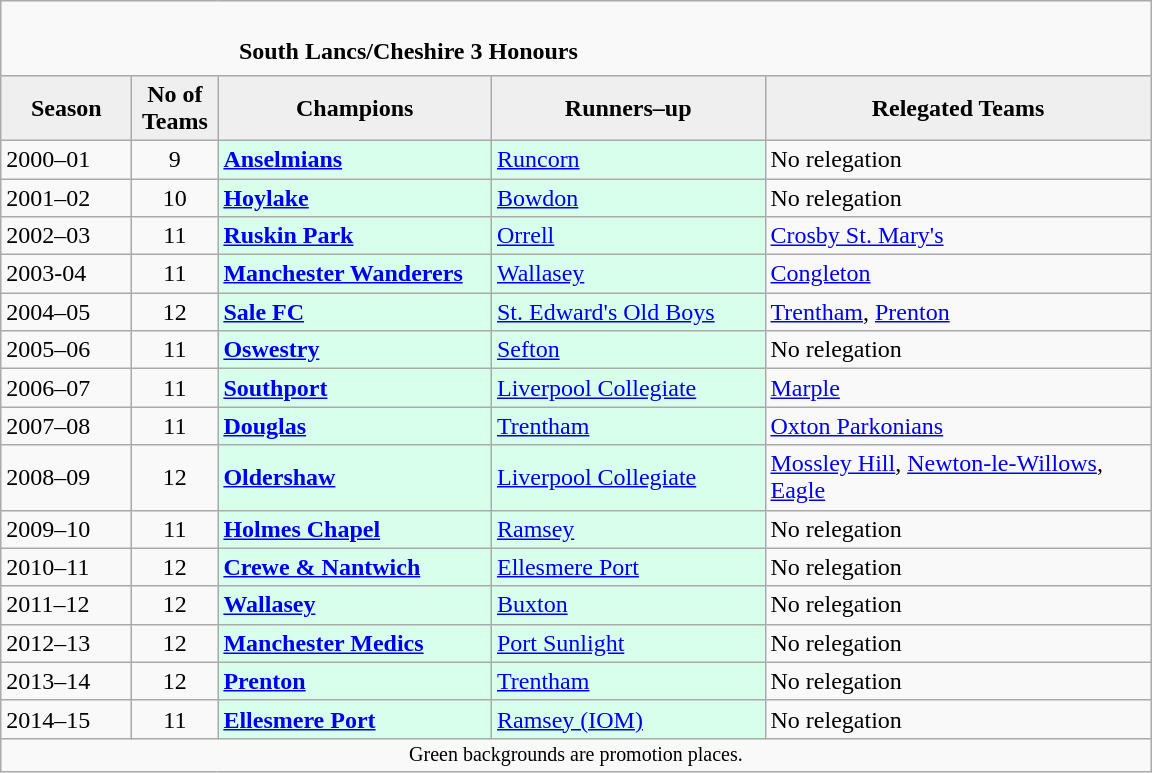<table class="wikitable" style="text-align: left;">
<tr>
<td colspan="11" cellpadding="0" cellspacing="0"><br><table border="0" style="width:100%;" cellpadding="0" cellspacing="0">
<tr>
<td style="width:20%; border:0;"></td>
<td style="border:0;"><strong>South Lancs/Cheshire 3 Honours</strong></td>
<td style="width:20%; border:0;"></td>
</tr>
</table>
</td>
</tr>
<tr>
<th style="background:#efefef; width:80px;">Season</th>
<th style="background:#efefef; width:50px;">No of Teams</th>
<th style="background:#efefef; width:175px;">Champions</th>
<th style="background:#efefef; width:175px;">Runners–up</th>
<th style="background:#efefef; width:250px;">Relegated Teams</th>
</tr>
<tr align=left>
<td>2000–01</td>
<td style="text-align: center;">9</td>
<td style="background:#d8ffeb;"><strong><a href='#'>Anselmians</a></strong></td>
<td style="background:#d8ffeb;"><a href='#'>Runcorn</a></td>
<td>No relegation</td>
</tr>
<tr>
<td>2001–02</td>
<td style="text-align: center;">10</td>
<td style="background:#d8ffeb;"><strong><a href='#'>Hoylake</a></strong></td>
<td style="background:#d8ffeb;"><a href='#'>Bowdon</a></td>
<td>No relegation</td>
</tr>
<tr>
<td>2002–03</td>
<td style="text-align: center;">11</td>
<td style="background:#d8ffeb;"><strong><a href='#'>Ruskin Park</a></strong></td>
<td style="background:#d8ffeb;"><a href='#'>Orrell</a></td>
<td><a href='#'>Crosby St. Mary's</a></td>
</tr>
<tr>
<td>2003-04</td>
<td style="text-align: center;">11</td>
<td style="background:#d8ffeb;"><strong><a href='#'>Manchester Wanderers</a></strong></td>
<td style="background:#d8ffeb;"><a href='#'>Wallasey</a></td>
<td><a href='#'>Congleton</a></td>
</tr>
<tr>
<td>2004–05</td>
<td style="text-align: center;">12</td>
<td style="background:#d8ffeb;"><strong><a href='#'>Sale FC</a></strong></td>
<td style="background:#d8ffeb;"><a href='#'>St. Edward's Old Boys</a></td>
<td><a href='#'>Trentham</a>, <a href='#'>Prenton</a></td>
</tr>
<tr>
<td>2005–06</td>
<td style="text-align: center;">11</td>
<td style="background:#d8ffeb;"><strong><a href='#'>Oswestry</a></strong></td>
<td style="background:#d8ffeb;"><a href='#'>Sefton</a></td>
<td>No relegation</td>
</tr>
<tr>
<td>2006–07</td>
<td style="text-align: center;">11</td>
<td style="background:#d8ffeb;"><strong><a href='#'>Southport</a></strong></td>
<td style="background:#d8ffeb;"><a href='#'>Liverpool Collegiate</a></td>
<td><a href='#'>Marple</a></td>
</tr>
<tr>
<td>2007–08</td>
<td style="text-align: center;">11</td>
<td style="background:#d8ffeb;"><strong><a href='#'>Douglas</a></strong></td>
<td style="background:#d8ffeb;"><a href='#'>Trentham</a></td>
<td><a href='#'>Oxton Parkonians</a></td>
</tr>
<tr>
<td>2008–09</td>
<td style="text-align: center;">12</td>
<td style="background:#d8ffeb;"><strong><a href='#'>Oldershaw</a></strong></td>
<td style="background:#d8ffeb;"><a href='#'>Liverpool Collegiate</a></td>
<td><a href='#'>Mossley Hill</a>, <a href='#'>Newton-le-Willows</a>, <a href='#'>Eagle</a></td>
</tr>
<tr>
<td>2009–10</td>
<td style="text-align: center;">11</td>
<td style="background:#d8ffeb;"><strong><a href='#'>Holmes Chapel</a></strong></td>
<td style="background:#d8ffeb;"><a href='#'>Ramsey</a></td>
<td>No relegation</td>
</tr>
<tr>
<td>2010–11</td>
<td style="text-align: center;">12</td>
<td style="background:#d8ffeb;"><strong><a href='#'>Crewe & Nantwich</a></strong></td>
<td style="background:#d8ffeb;"><a href='#'>Ellesmere Port</a></td>
<td>No relegation</td>
</tr>
<tr>
<td>2011–12</td>
<td style="text-align: center;">12</td>
<td style="background:#d8ffeb;"><strong><a href='#'>Wallasey</a></strong></td>
<td style="background:#d8ffeb;"><a href='#'>Buxton</a></td>
<td>No relegation</td>
</tr>
<tr>
<td>2012–13</td>
<td style="text-align: center;">12</td>
<td style="background:#d8ffeb;"><strong><a href='#'>Manchester Medics</a></strong></td>
<td style="background:#d8ffeb;"><a href='#'>Port Sunlight</a></td>
<td>No relegation</td>
</tr>
<tr>
<td>2013–14</td>
<td style="text-align: center;">12</td>
<td style="background:#d8ffeb;"><strong><a href='#'>Prenton</a></strong></td>
<td style="background:#d8ffeb;"><a href='#'>Trentham</a></td>
<td>No relegation</td>
</tr>
<tr>
<td>2014–15</td>
<td style="text-align: center;">11</td>
<td style="background:#d8ffeb;"><strong><a href='#'>Ellesmere Port</a></strong></td>
<td style="background:#d8ffeb;"><a href='#'>Ramsey (IOM)</a></td>
<td>No relegation</td>
</tr>
<tr>
<td colspan="15"  style="border:0; font-size:smaller; text-align:center;">Green backgrounds are promotion places.</td>
</tr>
</table>
